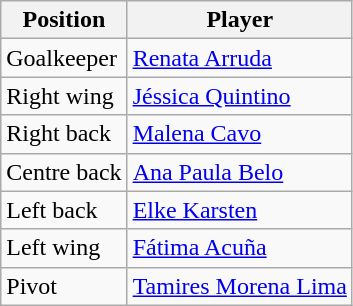<table class="wikitable">
<tr>
<th>Position</th>
<th>Player</th>
</tr>
<tr>
<td>Goalkeeper</td>
<td> <a href='#'>Renata Arruda</a></td>
</tr>
<tr>
<td>Right wing</td>
<td> <a href='#'>Jéssica Quintino</a></td>
</tr>
<tr>
<td>Right back</td>
<td> <a href='#'>Malena Cavo</a></td>
</tr>
<tr>
<td>Centre back</td>
<td> <a href='#'>Ana Paula Belo</a></td>
</tr>
<tr>
<td>Left back</td>
<td> <a href='#'>Elke Karsten</a></td>
</tr>
<tr>
<td>Left wing</td>
<td> <a href='#'>Fátima Acuña</a></td>
</tr>
<tr>
<td>Pivot</td>
<td> <a href='#'>Tamires Morena Lima</a></td>
</tr>
</table>
